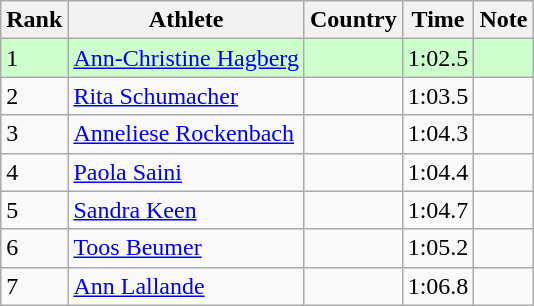<table class="wikitable sortable">
<tr>
<th>Rank</th>
<th>Athlete</th>
<th>Country</th>
<th>Time</th>
<th>Note</th>
</tr>
<tr bgcolor=#CCFFCC>
<td>1</td>
<td><a href='#'>Ann-Christine Hagberg</a></td>
<td></td>
<td>1:02.5</td>
<td></td>
</tr>
<tr>
<td>2</td>
<td><a href='#'>Rita Schumacher</a></td>
<td></td>
<td>1:03.5</td>
<td></td>
</tr>
<tr>
<td>3</td>
<td><a href='#'>Anneliese Rockenbach</a></td>
<td></td>
<td>1:04.3</td>
<td></td>
</tr>
<tr>
<td>4</td>
<td><a href='#'>Paola Saini</a></td>
<td></td>
<td>1:04.4</td>
<td></td>
</tr>
<tr>
<td>5</td>
<td><a href='#'>Sandra Keen</a></td>
<td></td>
<td>1:04.7</td>
<td></td>
</tr>
<tr>
<td>6</td>
<td><a href='#'>Toos Beumer</a></td>
<td></td>
<td>1:05.2</td>
<td></td>
</tr>
<tr>
<td>7</td>
<td><a href='#'>Ann Lallande</a></td>
<td></td>
<td>1:06.8</td>
<td></td>
</tr>
</table>
